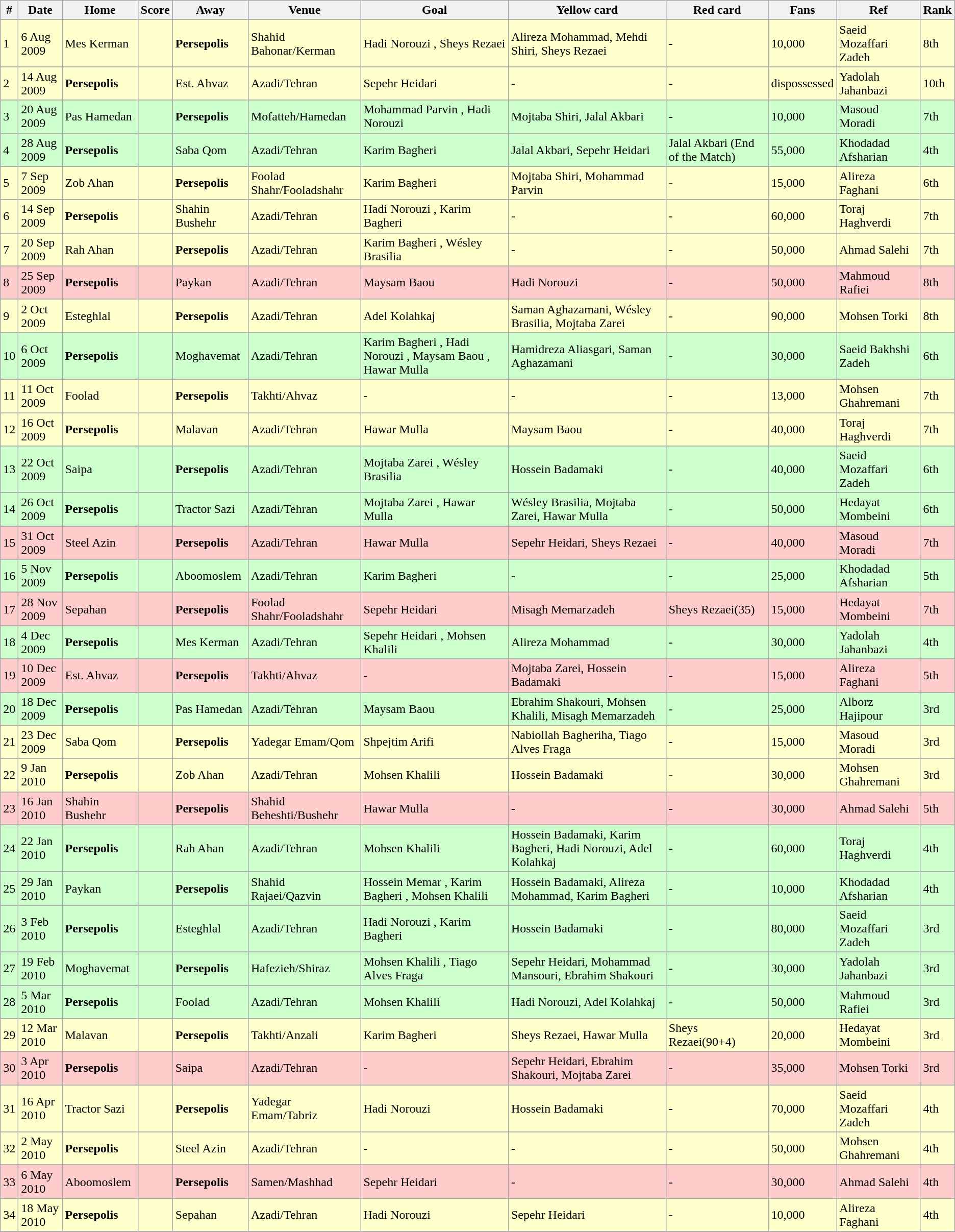<table class="wikitable">
<tr>
<th>#</th>
<th>Date</th>
<th>Home</th>
<th>Score</th>
<th>Away</th>
<th>Venue</th>
<th>Goal </th>
<th>Yellow card </th>
<th>Red card </th>
<th>Fans</th>
<th>Ref</th>
<th>Rank</th>
</tr>
<tr>
</tr>
<tr style="background: #FFFFCC;">
<td>1</td>
<td>6 Aug 2009</td>
<td>Mes Kerman</td>
<td></td>
<td><strong>Persepolis</strong></td>
<td>Shahid Bahonar/Kerman</td>
<td>Hadi Norouzi , Sheys Rezaei </td>
<td>Alireza Mohammad, Mehdi Shiri, Sheys Rezaei</td>
<td>-</td>
<td>10,000</td>
<td>Saeid Mozaffari Zadeh</td>
<td>8th</td>
</tr>
<tr>
</tr>
<tr style="background: #FFFFCC;">
<td>2</td>
<td>14 Aug 2009</td>
<td><strong>Persepolis</strong></td>
<td></td>
<td>Est. Ahvaz</td>
<td>Azadi/Tehran</td>
<td>Sepehr Heidari </td>
<td>-</td>
<td>-</td>
<td>dispossessed</td>
<td>Yadolah Jahanbazi</td>
<td>10th</td>
</tr>
<tr>
</tr>
<tr style="background: #CCFFCC;">
<td>3</td>
<td>20 Aug 2009</td>
<td>Pas Hamedan</td>
<td></td>
<td><strong>Persepolis</strong></td>
<td>Mofatteh/Hamedan</td>
<td>Mohammad Parvin , Hadi Norouzi </td>
<td>Mojtaba Shiri, Jalal Akbari</td>
<td>-</td>
<td>10,000</td>
<td>Masoud Moradi</td>
<td>7th</td>
</tr>
<tr>
</tr>
<tr style="background: #CCFFCC;">
<td>4</td>
<td>28 Aug 2009</td>
<td><strong>Persepolis</strong></td>
<td></td>
<td>Saba Qom</td>
<td>Azadi/Tehran</td>
<td>Karim Bagheri </td>
<td>Jalal Akbari, Sepehr Heidari</td>
<td>Jalal Akbari (End of the Match)</td>
<td>55,000</td>
<td>Khodadad Afsharian</td>
<td>4th</td>
</tr>
<tr>
</tr>
<tr style="background: #FFFFCC;">
<td>5</td>
<td>7 Sep 2009</td>
<td>Zob Ahan</td>
<td></td>
<td><strong>Persepolis</strong></td>
<td>Foolad Shahr/Fooladshahr</td>
<td>Karim Bagheri </td>
<td>Mojtaba Shiri, Mohammad Parvin</td>
<td>-</td>
<td>15,000</td>
<td>Alireza Faghani</td>
<td>6th</td>
</tr>
<tr>
</tr>
<tr style="background: #FFFFCC;">
<td>6</td>
<td>14 Sep 2009</td>
<td><strong>Persepolis</strong></td>
<td></td>
<td>Shahin Bushehr</td>
<td>Azadi/Tehran</td>
<td>Hadi Norouzi , Karim Bagheri </td>
<td>-</td>
<td>-</td>
<td>60,000</td>
<td>Toraj Haghverdi</td>
<td>7th</td>
</tr>
<tr>
</tr>
<tr style="background: #FFFFCC;">
<td>7</td>
<td>20 Sep 2009</td>
<td>Rah Ahan</td>
<td></td>
<td><strong>Persepolis</strong></td>
<td>Azadi/Tehran</td>
<td>Karim Bagheri , Wésley Brasilia </td>
<td>-</td>
<td>-</td>
<td>50,000</td>
<td>Ahmad Salehi</td>
<td>7th</td>
</tr>
<tr>
</tr>
<tr style="background: #FFCCCC;">
<td>8</td>
<td>25 Sep 2009</td>
<td><strong>Persepolis</strong></td>
<td></td>
<td>Paykan</td>
<td>Azadi/Tehran</td>
<td>Maysam Baou </td>
<td>Hadi Norouzi</td>
<td>-</td>
<td>50,000</td>
<td>Mahmoud Rafiei</td>
<td>8th</td>
</tr>
<tr>
</tr>
<tr style="background: #FFFFCC;">
<td>9</td>
<td>2 Oct 2009</td>
<td>Esteghlal</td>
<td></td>
<td><strong>Persepolis</strong></td>
<td>Azadi/Tehran</td>
<td>Adel Kolahkaj </td>
<td>Saman Aghazamani, Wésley Brasilia, Mojtaba Zarei</td>
<td>-</td>
<td>90,000</td>
<td>Mohsen Torki</td>
<td>8th</td>
</tr>
<tr>
</tr>
<tr style="background: #CCFFCC;">
<td>10</td>
<td>6 Oct 2009</td>
<td><strong>Persepolis</strong></td>
<td></td>
<td>Moghavemat</td>
<td>Azadi/Tehran</td>
<td>Karim Bagheri , Hadi Norouzi , Maysam Baou , Hawar Mulla </td>
<td>Hamidreza Aliasgari, Saman Aghazamani</td>
<td>-</td>
<td>30,000</td>
<td>Saeid Bakhshi Zadeh</td>
<td>6th</td>
</tr>
<tr>
</tr>
<tr style="background: #FFFFCC;">
<td>11</td>
<td>11 Oct 2009</td>
<td>Foolad</td>
<td></td>
<td><strong>Persepolis</strong></td>
<td>Takhti/Ahvaz</td>
<td>-</td>
<td>-</td>
<td>-</td>
<td>13,000</td>
<td>Mohsen Ghahremani</td>
<td>7th</td>
</tr>
<tr>
</tr>
<tr style="background: #FFFFCC;">
<td>12</td>
<td>16 Oct 2009</td>
<td><strong>Persepolis</strong></td>
<td></td>
<td>Malavan</td>
<td>Azadi/Tehran</td>
<td>Hawar Mulla </td>
<td>Maysam Baou</td>
<td>-</td>
<td>40,000</td>
<td>Toraj Haghverdi</td>
<td>7th</td>
</tr>
<tr>
</tr>
<tr style="background: #CCFFCC;">
<td>13</td>
<td>22 Oct 2009</td>
<td>Saipa</td>
<td></td>
<td><strong>Persepolis</strong></td>
<td>Azadi/Tehran</td>
<td>Mojtaba Zarei , Wésley Brasilia </td>
<td>Hossein Badamaki</td>
<td>-</td>
<td>40,000</td>
<td>Saeid Mozaffari Zadeh</td>
<td>6th</td>
</tr>
<tr>
</tr>
<tr style="background: #CCFFCC;">
<td>14</td>
<td>26 Oct 2009</td>
<td><strong>Persepolis</strong></td>
<td></td>
<td>Tractor Sazi</td>
<td>Azadi/Tehran</td>
<td>Mojtaba Zarei , Hawar Mulla </td>
<td>Wésley Brasilia, Mojtaba Zarei, Hawar Mulla</td>
<td>-</td>
<td>50,000</td>
<td>Hedayat Mombeini</td>
<td>6th</td>
</tr>
<tr>
</tr>
<tr style="background: #FFCCCC;">
<td>15</td>
<td>31 Oct 2009</td>
<td>Steel Azin</td>
<td></td>
<td><strong>Persepolis</strong></td>
<td>Azadi/Tehran</td>
<td>Hawar Mulla </td>
<td>Sepehr Heidari, Sheys Rezaei</td>
<td>-</td>
<td>40,000</td>
<td>Masoud Moradi</td>
<td>7th</td>
</tr>
<tr>
</tr>
<tr style="background: #CCFFCC;">
<td>16</td>
<td>5 Nov 2009</td>
<td><strong>Persepolis</strong></td>
<td></td>
<td>Aboomoslem</td>
<td>Azadi/Tehran</td>
<td>Karim Bagheri </td>
<td>-</td>
<td>-</td>
<td>25,000</td>
<td>Khodadad Afsharian</td>
<td>5th</td>
</tr>
<tr>
</tr>
<tr style="background: #FFCCCC;">
<td>17</td>
<td>28 Nov 2009</td>
<td>Sepahan</td>
<td></td>
<td><strong>Persepolis</strong></td>
<td>Foolad Shahr/Fooladshahr</td>
<td>Sepehr Heidari </td>
<td>Misagh Memarzadeh</td>
<td>Sheys Rezaei(35)</td>
<td>15,000</td>
<td>Hedayat Mombeini</td>
<td>7th</td>
</tr>
<tr>
</tr>
<tr style="background: #CCFFCC;">
<td>18</td>
<td>4 Dec 2009</td>
<td><strong>Persepolis</strong></td>
<td></td>
<td>Mes Kerman</td>
<td>Azadi/Tehran</td>
<td>Sepehr Heidari , Mohsen Khalili </td>
<td>Alireza Mohammad</td>
<td>-</td>
<td>30,000</td>
<td>Yadolah Jahanbazi</td>
<td>4th</td>
</tr>
<tr>
</tr>
<tr style="background: #FFCCCC;">
<td>19</td>
<td>10 Dec 2009</td>
<td>Est. Ahvaz</td>
<td></td>
<td><strong>Persepolis</strong></td>
<td>Takhti/Ahvaz</td>
<td>-</td>
<td>Mojtaba Zarei, Hossein Badamaki</td>
<td>-</td>
<td>15,000</td>
<td>Alireza Faghani</td>
<td>5th</td>
</tr>
<tr>
</tr>
<tr style="background: #CCFFCC;">
<td>20</td>
<td>18 Dec 2009</td>
<td><strong>Persepolis</strong></td>
<td></td>
<td>Pas Hamedan</td>
<td>Azadi/Tehran</td>
<td>Maysam Baou </td>
<td>Ebrahim Shakouri, Mohsen Khalili, Misagh Memarzadeh</td>
<td>-</td>
<td>25,000</td>
<td>Alborz Hajipour</td>
<td>3rd</td>
</tr>
<tr>
</tr>
<tr style="background: #FFFFCC;">
<td>21</td>
<td>23 Dec 2009</td>
<td>Saba Qom</td>
<td></td>
<td><strong>Persepolis</strong></td>
<td>Yadegar Emam/Qom</td>
<td>Shpejtim Arifi </td>
<td>Nabiollah Bagheriha, Tiago Alves Fraga</td>
<td>-</td>
<td>15,000</td>
<td>Masoud Moradi</td>
<td>3rd</td>
</tr>
<tr>
</tr>
<tr style="background: #FFFFCC;">
<td>22</td>
<td>9 Jan 2010</td>
<td><strong>Persepolis</strong></td>
<td></td>
<td>Zob Ahan</td>
<td>Azadi/Tehran</td>
<td>Mohsen Khalili </td>
<td>Hossein Badamaki</td>
<td>-</td>
<td>30,000</td>
<td>Mohsen Ghahremani</td>
<td>3rd</td>
</tr>
<tr>
</tr>
<tr style="background: #FFCCCC;">
<td>23</td>
<td>16 Jan 2010</td>
<td>Shahin Bushehr</td>
<td></td>
<td><strong>Persepolis</strong></td>
<td>Shahid Beheshti/Bushehr</td>
<td>Hawar Mulla </td>
<td>-</td>
<td>-</td>
<td>30,000</td>
<td>Ahmad Salehi</td>
<td>5th</td>
</tr>
<tr>
</tr>
<tr style="background: #CCFFCC;">
<td>24</td>
<td>22 Jan 2010</td>
<td><strong>Persepolis</strong></td>
<td></td>
<td>Rah Ahan</td>
<td>Azadi/Tehran</td>
<td>Mohsen Khalili </td>
<td>Hossein Badamaki, Karim Bagheri, Hadi Norouzi, Adel Kolahkaj</td>
<td>-</td>
<td>60,000</td>
<td>Toraj Haghverdi</td>
<td>4th</td>
</tr>
<tr>
</tr>
<tr style="background: #CCFFCC;">
<td>25</td>
<td>29 Jan 2010</td>
<td>Paykan</td>
<td></td>
<td><strong>Persepolis</strong></td>
<td>Shahid Rajaei/Qazvin</td>
<td>Hossein Memar , Karim Bagheri , Mohsen Khalili </td>
<td>Hossein Badamaki, Alireza Mohammad, Karim Bagheri</td>
<td>-</td>
<td>10,000</td>
<td>Khodadad Afsharian</td>
<td>4th</td>
</tr>
<tr>
</tr>
<tr style="background: #CCFFCC;">
<td>26</td>
<td>3 Feb 2010</td>
<td><strong>Persepolis</strong></td>
<td></td>
<td>Esteghlal</td>
<td>Azadi/Tehran</td>
<td>Hadi Norouzi , Karim Bagheri </td>
<td>Hossein Badamaki</td>
<td>-</td>
<td>80,000</td>
<td>Saeid Mozaffari Zadeh</td>
<td>3rd</td>
</tr>
<tr>
</tr>
<tr style="background: #CCFFCC;">
<td>27</td>
<td>19 Feb 2010</td>
<td>Moghavemat</td>
<td></td>
<td><strong>Persepolis</strong></td>
<td>Hafezieh/Shiraz</td>
<td>Mohsen Khalili , Tiago Alves Fraga </td>
<td>Sepehr Heidari, Mohammad Mansouri, Ebrahim Shakouri</td>
<td>-</td>
<td>30,000</td>
<td>Yadolah Jahanbazi</td>
<td>3rd</td>
</tr>
<tr>
</tr>
<tr style="background: #CCFFCC;">
<td>28</td>
<td>5 Mar 2010</td>
<td><strong>Persepolis</strong></td>
<td></td>
<td>Foolad</td>
<td>Azadi/Tehran</td>
<td>Mohsen Khalili </td>
<td>Hadi Norouzi, Adel Kolahkaj</td>
<td>-</td>
<td>50,000</td>
<td>Mahmoud Rafiei</td>
<td>3rd</td>
</tr>
<tr>
</tr>
<tr style="background: #FFFFCC;">
<td>29</td>
<td>12 Mar 2010</td>
<td>Malavan</td>
<td></td>
<td><strong>Persepolis</strong></td>
<td>Takhti/Anzali</td>
<td>Karim Bagheri </td>
<td>Sheys Rezaei, Hawar Mulla</td>
<td>Sheys Rezaei(90+4)</td>
<td>20,000</td>
<td>Hedayat Mombeini</td>
<td>3rd</td>
</tr>
<tr>
</tr>
<tr style="background: #FFCCCC;">
<td>30</td>
<td>3 Apr 2010</td>
<td><strong>Persepolis</strong></td>
<td></td>
<td>Saipa</td>
<td>Azadi/Tehran</td>
<td>-</td>
<td>Sepehr Heidari, Ebrahim Shakouri, Mojtaba Zarei</td>
<td>-</td>
<td>35,000</td>
<td>Mohsen Torki</td>
<td>3rd</td>
</tr>
<tr>
</tr>
<tr style="background: #FFFFCC;">
<td>31</td>
<td>16 Apr 2010</td>
<td>Tractor Sazi</td>
<td></td>
<td><strong>Persepolis</strong></td>
<td>Yadegar Emam/Tabriz</td>
<td>Hadi Norouzi </td>
<td>Hossein Badamaki</td>
<td>-</td>
<td>70,000</td>
<td>Saeid Mozaffari Zadeh</td>
<td>4th</td>
</tr>
<tr>
</tr>
<tr style="background: #FFFFCC;">
<td>32</td>
<td>2 May 2010</td>
<td><strong>Persepolis</strong></td>
<td></td>
<td>Steel Azin</td>
<td>Azadi/Tehran</td>
<td>-</td>
<td>-</td>
<td>-</td>
<td>50,000</td>
<td>Mohsen Ghahremani</td>
<td>4th</td>
</tr>
<tr>
</tr>
<tr style="background: #FFCCCC;">
<td>33</td>
<td>6 May 2010</td>
<td>Aboomoslem</td>
<td></td>
<td><strong>Persepolis</strong></td>
<td>Samen/Mashhad</td>
<td>Sepehr Heidari </td>
<td>-</td>
<td>-</td>
<td>30,000</td>
<td>Ahmad Salehi</td>
<td>4th</td>
</tr>
<tr>
</tr>
<tr style="background: #FFFFCC;">
<td>34</td>
<td>18 May 2010</td>
<td><strong>Persepolis</strong></td>
<td></td>
<td>Sepahan</td>
<td>Azadi/Tehran</td>
<td>Hadi Norouzi </td>
<td>Sepehr Heidari</td>
<td>-</td>
<td>10,000</td>
<td>Alireza Faghani</td>
<td>4th</td>
</tr>
<tr>
</tr>
</table>
